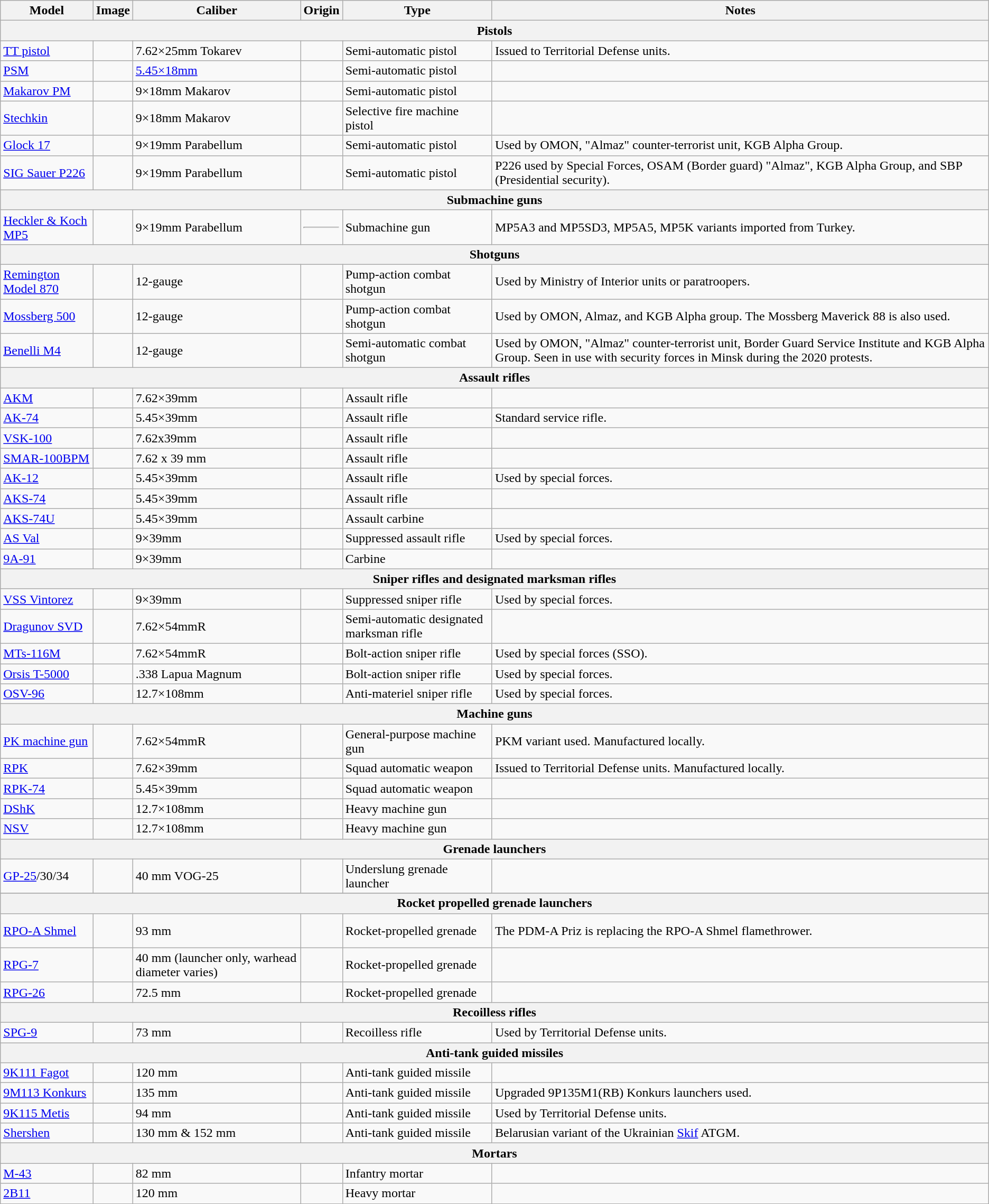<table class="wikitable">
<tr>
<th>Model</th>
<th>Image</th>
<th>Caliber</th>
<th>Origin</th>
<th>Type</th>
<th>Notes</th>
</tr>
<tr>
<th colspan="6">Pistols</th>
</tr>
<tr>
<td><a href='#'>TT pistol</a></td>
<td></td>
<td>7.62×25mm Tokarev</td>
<td></td>
<td>Semi-automatic pistol</td>
<td>Issued to Territorial Defense units.</td>
</tr>
<tr>
<td><a href='#'>PSM</a></td>
<td></td>
<td><a href='#'>5.45×18mm</a></td>
<td></td>
<td>Semi-automatic pistol</td>
<td></td>
</tr>
<tr>
<td><a href='#'>Makarov PM</a></td>
<td></td>
<td>9×18mm Makarov</td>
<td></td>
<td>Semi-automatic pistol</td>
<td></td>
</tr>
<tr>
<td><a href='#'>Stechkin</a></td>
<td></td>
<td>9×18mm Makarov</td>
<td></td>
<td>Selective fire machine pistol</td>
<td></td>
</tr>
<tr>
<td><a href='#'>Glock 17</a></td>
<td></td>
<td>9×19mm Parabellum</td>
<td></td>
<td>Semi-automatic pistol</td>
<td>Used by OMON, "Almaz" counter-terrorist unit, KGB Alpha Group.</td>
</tr>
<tr>
<td><a href='#'>SIG Sauer P226</a></td>
<td></td>
<td>9×19mm Parabellum</td>
<td> <br> </td>
<td>Semi-automatic pistol</td>
<td>P226 used by Special Forces, OSAM (Border guard) "Almaz", KGB Alpha Group, and SBP (Presidential security).</td>
</tr>
<tr>
<th colspan="6">Submachine guns</th>
</tr>
<tr>
<td><a href='#'>Heckler & Koch MP5</a></td>
<td></td>
<td>9×19mm Parabellum</td>
<td> <hr> </td>
<td>Submachine gun</td>
<td>MP5A3 and MP5SD3, MP5A5, MP5K variants imported from Turkey.</td>
</tr>
<tr>
<th colspan="6">Shotguns</th>
</tr>
<tr>
<td><a href='#'>Remington Model 870</a></td>
<td></td>
<td>12-gauge</td>
<td></td>
<td>Pump-action combat shotgun</td>
<td>Used by Ministry of Interior units or paratroopers.</td>
</tr>
<tr>
<td><a href='#'>Mossberg 500</a></td>
<td></td>
<td>12-gauge</td>
<td></td>
<td>Pump-action combat shotgun</td>
<td>Used by OMON, Almaz, and KGB Alpha group. The Mossberg Maverick 88 is also used.</td>
</tr>
<tr>
<td><a href='#'>Benelli M4</a></td>
<td></td>
<td>12-gauge</td>
<td></td>
<td>Semi-automatic combat shotgun</td>
<td>Used by OMON, "Almaz" counter-terrorist unit, Border Guard Service Institute and KGB Alpha Group. Seen in use with security forces in Minsk during the 2020 protests.</td>
</tr>
<tr>
<th colspan="6">Assault rifles</th>
</tr>
<tr>
<td><a href='#'>AKM</a></td>
<td></td>
<td>7.62×39mm</td>
<td></td>
<td>Assault rifle</td>
<td></td>
</tr>
<tr>
<td><a href='#'>AK-74</a></td>
<td></td>
<td>5.45×39mm</td>
<td></td>
<td>Assault rifle</td>
<td>Standard service rifle.</td>
</tr>
<tr>
<td><a href='#'>VSK-100</a></td>
<td></td>
<td>7.62x39mm</td>
<td></td>
<td>Assault rifle</td>
<td></td>
</tr>
<tr>
<td><a href='#'>SMAR-100BPM</a></td>
<td></td>
<td>7.62 x 39 mm</td>
<td></td>
<td>Assault rifle</td>
<td></td>
</tr>
<tr>
<td><a href='#'>AK-12</a></td>
<td></td>
<td>5.45×39mm</td>
<td></td>
<td>Assault rifle</td>
<td>Used by special forces.</td>
</tr>
<tr>
<td><a href='#'>AKS-74</a></td>
<td></td>
<td>5.45×39mm</td>
<td></td>
<td>Assault rifle</td>
<td></td>
</tr>
<tr>
<td><a href='#'>AKS-74U</a></td>
<td></td>
<td>5.45×39mm</td>
<td></td>
<td>Assault carbine</td>
<td></td>
</tr>
<tr>
<td><a href='#'>AS Val</a></td>
<td></td>
<td>9×39mm</td>
<td></td>
<td>Suppressed assault rifle</td>
<td>Used by special forces.</td>
</tr>
<tr>
<td><a href='#'>9A-91</a></td>
<td></td>
<td>9×39mm</td>
<td></td>
<td>Carbine</td>
<td></td>
</tr>
<tr>
<th colspan="6">Sniper rifles and designated marksman rifles</th>
</tr>
<tr>
<td><a href='#'>VSS Vintorez</a></td>
<td></td>
<td>9×39mm</td>
<td></td>
<td>Suppressed sniper rifle</td>
<td>Used by special forces.</td>
</tr>
<tr>
<td><a href='#'>Dragunov SVD</a></td>
<td></td>
<td>7.62×54mmR</td>
<td></td>
<td>Semi-automatic designated marksman rifle</td>
<td></td>
</tr>
<tr>
<td><a href='#'>MTs-116M</a></td>
<td></td>
<td>7.62×54mmR</td>
<td></td>
<td>Bolt-action sniper rifle</td>
<td>Used by special forces (SSO).</td>
</tr>
<tr>
<td><a href='#'>Orsis T-5000</a></td>
<td></td>
<td>.338 Lapua Magnum</td>
<td></td>
<td>Bolt-action sniper rifle</td>
<td>Used by special forces.</td>
</tr>
<tr>
<td><a href='#'>OSV-96</a></td>
<td></td>
<td>12.7×108mm</td>
<td></td>
<td>Anti-materiel sniper rifle</td>
<td>Used by special forces.</td>
</tr>
<tr>
<th colspan="6">Machine guns</th>
</tr>
<tr>
<td><a href='#'>PK machine gun</a></td>
<td></td>
<td>7.62×54mmR</td>
<td></td>
<td>General-purpose machine gun</td>
<td>PKM variant used. Manufactured locally.</td>
</tr>
<tr>
<td><a href='#'>RPK</a></td>
<td></td>
<td>7.62×39mm</td>
<td></td>
<td>Squad automatic weapon</td>
<td>Issued to Territorial Defense units. Manufactured locally.</td>
</tr>
<tr>
<td><a href='#'>RPK-74</a></td>
<td></td>
<td>5.45×39mm</td>
<td></td>
<td>Squad automatic weapon</td>
<td></td>
</tr>
<tr>
<td><a href='#'>DShK</a></td>
<td></td>
<td>12.7×108mm</td>
<td></td>
<td>Heavy machine gun</td>
<td></td>
</tr>
<tr>
<td><a href='#'>NSV</a></td>
<td></td>
<td>12.7×108mm</td>
<td></td>
<td>Heavy machine gun</td>
<td></td>
</tr>
<tr>
<th colspan="6">Grenade launchers</th>
</tr>
<tr>
<td><a href='#'>GP-25</a>/30/34</td>
<td></td>
<td>40 mm VOG-25</td>
<td><br><br></td>
<td>Underslung grenade launcher</td>
<td></td>
</tr>
<tr>
</tr>
<tr>
<th colspan="6">Rocket propelled grenade launchers</th>
</tr>
<tr>
<td><a href='#'>RPO-A Shmel</a></td>
<td></td>
<td>93 mm</td>
<td><br><br></td>
<td>Rocket-propelled grenade</td>
<td>The PDM-A Priz is replacing the RPO-A Shmel flamethrower.</td>
</tr>
<tr>
<td><a href='#'>RPG-7</a></td>
<td></td>
<td>40 mm (launcher only, warhead diameter varies)</td>
<td></td>
<td>Rocket-propelled grenade</td>
<td></td>
</tr>
<tr>
<td><a href='#'>RPG-26</a></td>
<td></td>
<td>72.5 mm</td>
<td></td>
<td>Rocket-propelled grenade</td>
<td></td>
</tr>
<tr>
<th colspan="6">Recoilless rifles</th>
</tr>
<tr>
<td><a href='#'>SPG-9</a></td>
<td></td>
<td>73 mm</td>
<td></td>
<td>Recoilless rifle</td>
<td>Used by Territorial Defense units.</td>
</tr>
<tr>
<th colspan="6">Anti-tank guided missiles</th>
</tr>
<tr>
<td><a href='#'>9K111 Fagot</a></td>
<td></td>
<td>120 mm</td>
<td></td>
<td>Anti-tank guided missile</td>
<td></td>
</tr>
<tr>
<td><a href='#'>9M113 Konkurs</a></td>
<td></td>
<td>135 mm</td>
<td> <br> </td>
<td>Anti-tank guided missile</td>
<td>Upgraded 9P135M1(RB) Konkurs launchers used.</td>
</tr>
<tr>
<td><a href='#'>9K115 Metis</a></td>
<td></td>
<td>94 mm</td>
<td></td>
<td>Anti-tank guided missile</td>
<td>Used by Territorial Defense units.</td>
</tr>
<tr>
<td><a href='#'>Shershen</a></td>
<td></td>
<td>130 mm & 152 mm</td>
<td> <br> </td>
<td>Anti-tank guided missile</td>
<td>Belarusian variant of the Ukrainian <a href='#'>Skif</a> ATGM.</td>
</tr>
<tr>
<th colspan="6">Mortars</th>
</tr>
<tr>
<td><a href='#'>M-43</a></td>
<td></td>
<td>82 mm</td>
<td></td>
<td>Infantry mortar</td>
<td></td>
</tr>
<tr>
<td><a href='#'>2B11</a></td>
<td></td>
<td>120 mm</td>
<td></td>
<td>Heavy mortar</td>
<td></td>
</tr>
<tr>
</tr>
</table>
